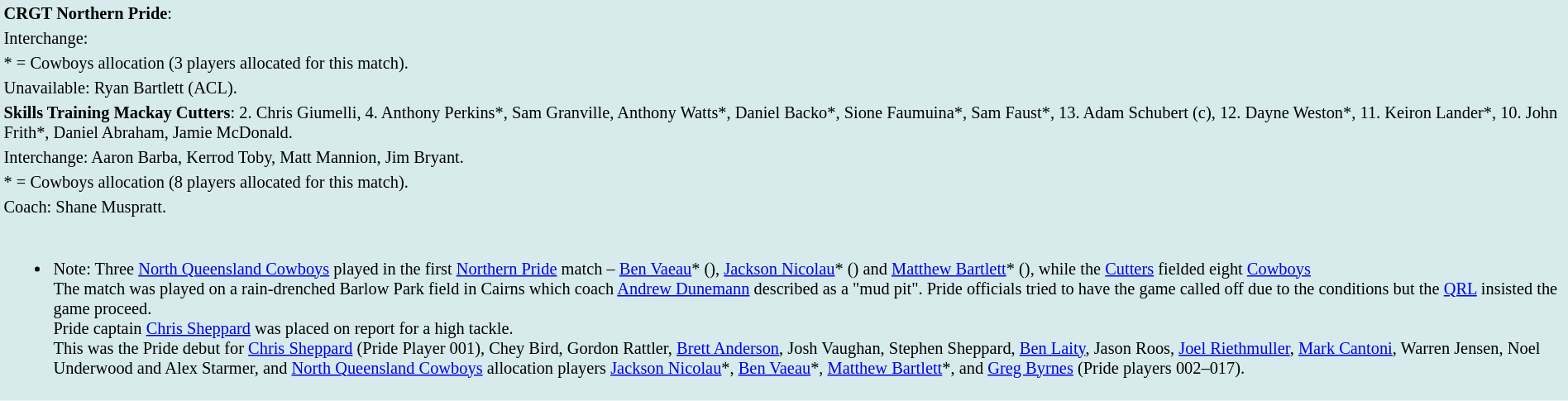<table style="background:#d7ebed; font-size:85%; width:100%;">
<tr>
<td><strong>CRGT Northern Pride</strong>:             </td>
</tr>
<tr>
<td>Interchange:    </td>
</tr>
<tr>
<td>* = Cowboys allocation (3 players allocated for this match).</td>
</tr>
<tr>
<td>Unavailable: Ryan Bartlett (ACL).</td>
</tr>
<tr>
<td><strong>Skills Training Mackay Cutters</strong>: 2. Chris Giumelli, 4. Anthony Perkins*, Sam Granville, Anthony Watts*, Daniel Backo*, Sione Faumuina*, Sam Faust*, 13. Adam Schubert (c), 12. Dayne Weston*, 11. Keiron Lander*, 10. John Frith*, Daniel Abraham, Jamie McDonald.</td>
</tr>
<tr>
<td>Interchange: Aaron Barba, Kerrod Toby, Matt Mannion, Jim Bryant.</td>
</tr>
<tr>
<td>* = Cowboys allocation (8 players allocated for this match).</td>
</tr>
<tr>
<td>Coach: Shane Muspratt.</td>
</tr>
<tr>
<td><br><ul><li>Note: Three <a href='#'>North Queensland Cowboys</a> played in the first <a href='#'>Northern Pride</a> match – <a href='#'>Ben Vaeau</a>* (), <a href='#'>Jackson Nicolau</a>* () and <a href='#'>Matthew Bartlett</a>* (), while the <a href='#'>Cutters</a> fielded eight <a href='#'>Cowboys</a><br>The match was played on a rain-drenched Barlow Park field in Cairns which coach <a href='#'>Andrew Dunemann</a> described as a "mud pit". Pride officials tried to have the game called off due to the conditions but the <a href='#'>QRL</a> insisted the game proceed.<br>Pride captain <a href='#'>Chris Sheppard</a> was placed on report for a high tackle.<br>This was the Pride debut for <a href='#'>Chris Sheppard</a> (Pride Player 001), Chey Bird, Gordon Rattler, <a href='#'>Brett Anderson</a>, Josh Vaughan, Stephen Sheppard, <a href='#'>Ben Laity</a>, Jason Roos, <a href='#'>Joel Riethmuller</a>, <a href='#'>Mark Cantoni</a>, Warren Jensen, Noel Underwood and Alex Starmer, and <a href='#'>North Queensland Cowboys</a> allocation players  <a href='#'>Jackson Nicolau</a>*, <a href='#'>Ben Vaeau</a>*, <a href='#'>Matthew Bartlett</a>*, and <a href='#'>Greg Byrnes</a> (Pride players 002–017).</li></ul></td>
</tr>
<tr>
</tr>
</table>
